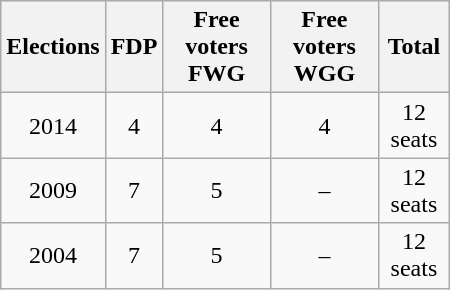<table class="wikitable" width="300">
<tr bgcolor="#eeeeee" align="center">
<th>Elections</th>
<th>FDP</th>
<th>Free voters FWG</th>
<th>Free voters WGG</th>
<th>Total</th>
</tr>
<tr align="center">
<td>2014</td>
<td>4</td>
<td>4</td>
<td>4</td>
<td>12 seats</td>
</tr>
<tr align="center">
<td>2009</td>
<td>7</td>
<td>5</td>
<td>–</td>
<td>12 seats</td>
</tr>
<tr align="center">
<td>2004</td>
<td>7</td>
<td>5</td>
<td>–</td>
<td>12 seats</td>
</tr>
</table>
